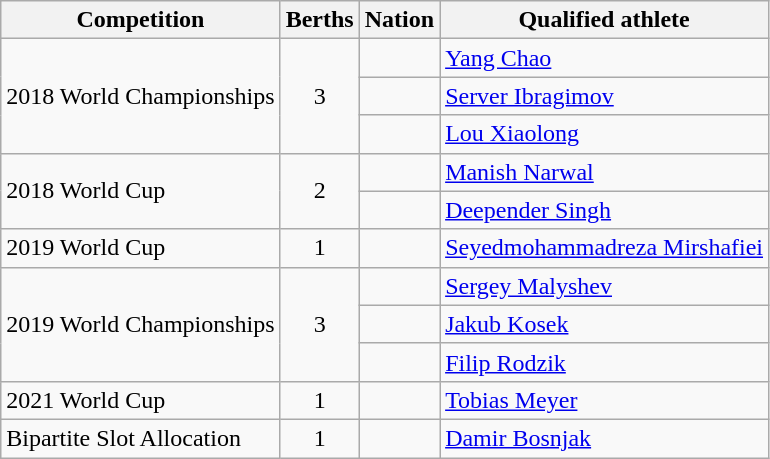<table class="wikitable">
<tr>
<th>Competition</th>
<th>Berths</th>
<th>Nation</th>
<th>Qualified athlete</th>
</tr>
<tr>
<td rowspan=3>2018 World Championships</td>
<td align=center rowspan=3>3</td>
<td></td>
<td><a href='#'>Yang Chao</a></td>
</tr>
<tr>
<td></td>
<td><a href='#'>Server Ibragimov</a></td>
</tr>
<tr>
<td></td>
<td><a href='#'>Lou Xiaolong</a></td>
</tr>
<tr>
<td rowspan=2>2018 World Cup</td>
<td align=center rowspan=2>2</td>
<td></td>
<td><a href='#'>Manish Narwal</a></td>
</tr>
<tr>
<td></td>
<td><a href='#'>Deepender Singh</a></td>
</tr>
<tr>
<td>2019 World Cup</td>
<td align=center>1</td>
<td></td>
<td><a href='#'>Seyedmohammadreza Mirshafiei</a></td>
</tr>
<tr>
<td rowspan=3>2019 World Championships</td>
<td align=center rowspan=3>3</td>
<td></td>
<td><a href='#'>Sergey Malyshev</a></td>
</tr>
<tr>
<td></td>
<td><a href='#'>Jakub Kosek</a></td>
</tr>
<tr>
<td></td>
<td><a href='#'>Filip Rodzik</a></td>
</tr>
<tr>
<td>2021 World Cup</td>
<td align=center>1</td>
<td></td>
<td><a href='#'>Tobias Meyer</a></td>
</tr>
<tr>
<td>Bipartite Slot Allocation</td>
<td align=center>1</td>
<td></td>
<td><a href='#'>Damir Bosnjak</a></td>
</tr>
</table>
